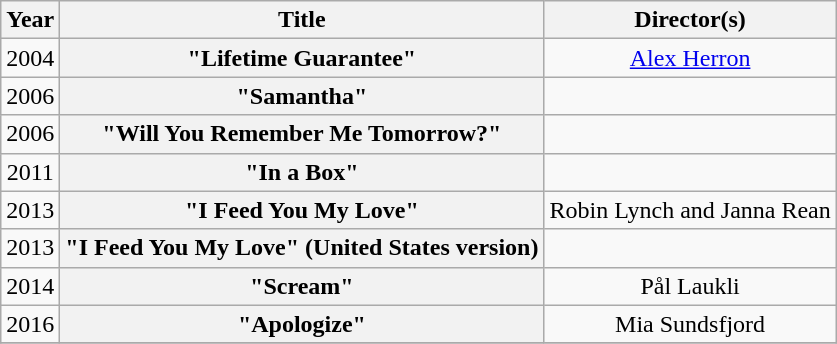<table class="wikitable plainrowheaders" style="text-align:center;">
<tr>
<th scope="col">Year</th>
<th scope="col">Title</th>
<th scope="col">Director(s)</th>
</tr>
<tr>
<td>2004</td>
<th scope="row">"Lifetime Guarantee"</th>
<td><a href='#'>Alex Herron</a></td>
</tr>
<tr>
<td>2006</td>
<th scope="row">"Samantha"</th>
<td></td>
</tr>
<tr>
<td>2006</td>
<th scope="row">"Will You Remember Me Tomorrow?"</th>
<td></td>
</tr>
<tr>
<td>2011</td>
<th scope="row">"In a Box"</th>
<td></td>
</tr>
<tr>
<td>2013</td>
<th scope="row">"I Feed You My Love"</th>
<td>Robin Lynch and Janna Rean</td>
</tr>
<tr>
<td>2013</td>
<th scope="row">"I Feed You My Love" (United States version)</th>
<td></td>
</tr>
<tr>
<td>2014</td>
<th scope="row">"Scream"</th>
<td>Pål Laukli</td>
</tr>
<tr>
<td>2016</td>
<th scope="row">"Apologize"</th>
<td>Mia Sundsfjord</td>
</tr>
<tr>
</tr>
</table>
